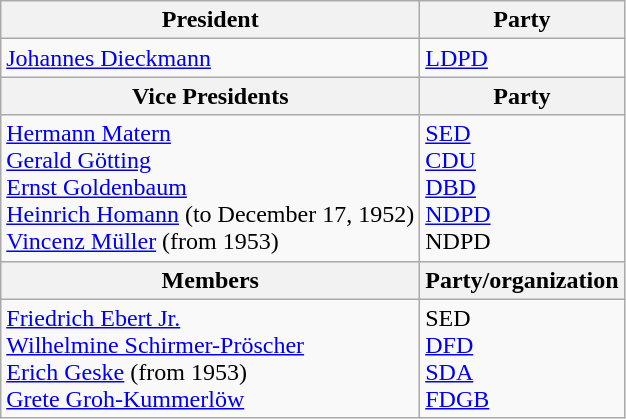<table class="wikitable">
<tr>
<th>President</th>
<th>Party</th>
</tr>
<tr>
<td><a href='#'>Johannes Dieckmann</a></td>
<td><a href='#'>LDPD</a></td>
</tr>
<tr>
<th>Vice Presidents</th>
<th>Party</th>
</tr>
<tr>
<td><a href='#'>Hermann Matern</a><br><a href='#'>Gerald Götting</a><br><a href='#'>Ernst Goldenbaum</a><br><a href='#'>Heinrich Homann</a> (to December 17, 1952)<br><a href='#'>Vincenz Müller</a> (from 1953)</td>
<td><a href='#'>SED</a><br><a href='#'>CDU</a><br><a href='#'>DBD</a><br><a href='#'>NDPD</a><br>NDPD</td>
</tr>
<tr>
<th>Members</th>
<th>Party/organization</th>
</tr>
<tr>
<td><a href='#'>Friedrich Ebert Jr.</a><br><a href='#'>Wilhelmine Schirmer-Pröscher</a><br><a href='#'>Erich Geske</a> (from 1953)<br><a href='#'>Grete Groh-Kummerlöw</a></td>
<td>SED<br><a href='#'>DFD</a><br><a href='#'>SDA</a><br><a href='#'>FDGB</a></td>
</tr>
</table>
